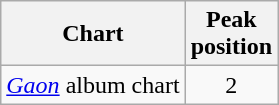<table class="wikitable sortable">
<tr>
<th>Chart</th>
<th>Peak<br>position</th>
</tr>
<tr>
<td><em><a href='#'>Gaon</a></em> album chart</td>
<td align="center">2</td>
</tr>
</table>
